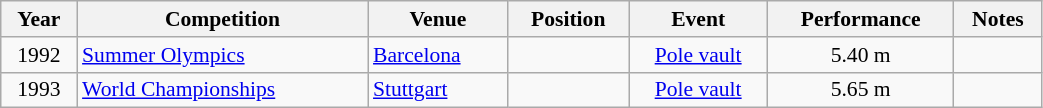<table class="wikitable"  style="width:55%; font-size:90%; text-align:center;">
<tr>
<th>Year</th>
<th>Competition</th>
<th>Venue</th>
<th>Position</th>
<th>Event</th>
<th>Performance</th>
<th>Notes</th>
</tr>
<tr>
<td>1992</td>
<td align=left><a href='#'>Summer Olympics</a></td>
<td align=left> <a href='#'>Barcelona</a></td>
<td></td>
<td><a href='#'>Pole vault</a></td>
<td>5.40 m</td>
<td></td>
</tr>
<tr>
<td>1993</td>
<td align=left><a href='#'>World Championships</a></td>
<td align=left> <a href='#'>Stuttgart</a></td>
<td></td>
<td><a href='#'>Pole vault</a></td>
<td>5.65 m</td>
<td></td>
</tr>
</table>
